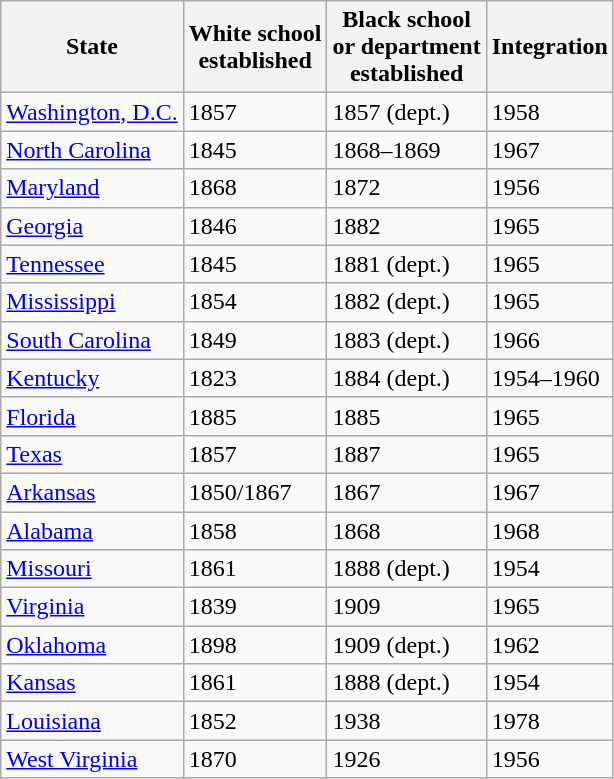<table class="wikitable sortable">
<tr>
<th>State</th>
<th>White school <br>established</th>
<th>Black school <br>or department <br>established</th>
<th>Integration</th>
</tr>
<tr>
<td><a href='#'>Washington, D.C.</a></td>
<td>1857</td>
<td>1857 (dept.)</td>
<td>1958</td>
</tr>
<tr>
<td><a href='#'>North Carolina</a></td>
<td>1845</td>
<td>1868–1869</td>
<td>1967</td>
</tr>
<tr>
<td><a href='#'>Maryland</a></td>
<td>1868</td>
<td>1872</td>
<td>1956</td>
</tr>
<tr>
<td><a href='#'>Georgia</a></td>
<td>1846</td>
<td>1882</td>
<td>1965</td>
</tr>
<tr>
<td><a href='#'>Tennessee</a></td>
<td>1845</td>
<td>1881 (dept.)</td>
<td>1965</td>
</tr>
<tr>
<td><a href='#'>Mississippi</a></td>
<td>1854</td>
<td>1882 (dept.)</td>
<td>1965</td>
</tr>
<tr>
<td><a href='#'>South Carolina</a></td>
<td>1849</td>
<td>1883 (dept.)</td>
<td>1966</td>
</tr>
<tr>
<td><a href='#'>Kentucky</a></td>
<td>1823</td>
<td>1884 (dept.)</td>
<td>1954–1960</td>
</tr>
<tr>
<td><a href='#'>Florida</a></td>
<td>1885</td>
<td>1885</td>
<td>1965</td>
</tr>
<tr>
<td><a href='#'>Texas</a></td>
<td>1857</td>
<td>1887</td>
<td>1965</td>
</tr>
<tr>
<td><a href='#'>Arkansas</a></td>
<td>1850/1867</td>
<td>1867</td>
<td>1967</td>
</tr>
<tr>
<td><a href='#'>Alabama</a></td>
<td>1858</td>
<td>1868</td>
<td>1968</td>
</tr>
<tr>
<td><a href='#'>Missouri</a></td>
<td>1861</td>
<td>1888 (dept.)</td>
<td>1954</td>
</tr>
<tr>
<td><a href='#'>Virginia</a></td>
<td>1839</td>
<td>1909</td>
<td>1965</td>
</tr>
<tr>
<td><a href='#'>Oklahoma</a></td>
<td>1898</td>
<td>1909 (dept.)</td>
<td>1962</td>
</tr>
<tr>
<td><a href='#'>Kansas</a></td>
<td>1861</td>
<td>1888 (dept.)</td>
<td>1954</td>
</tr>
<tr>
<td><a href='#'>Louisiana</a></td>
<td>1852</td>
<td>1938</td>
<td>1978</td>
</tr>
<tr>
<td><a href='#'>West Virginia</a></td>
<td>1870</td>
<td>1926</td>
<td>1956</td>
</tr>
</table>
